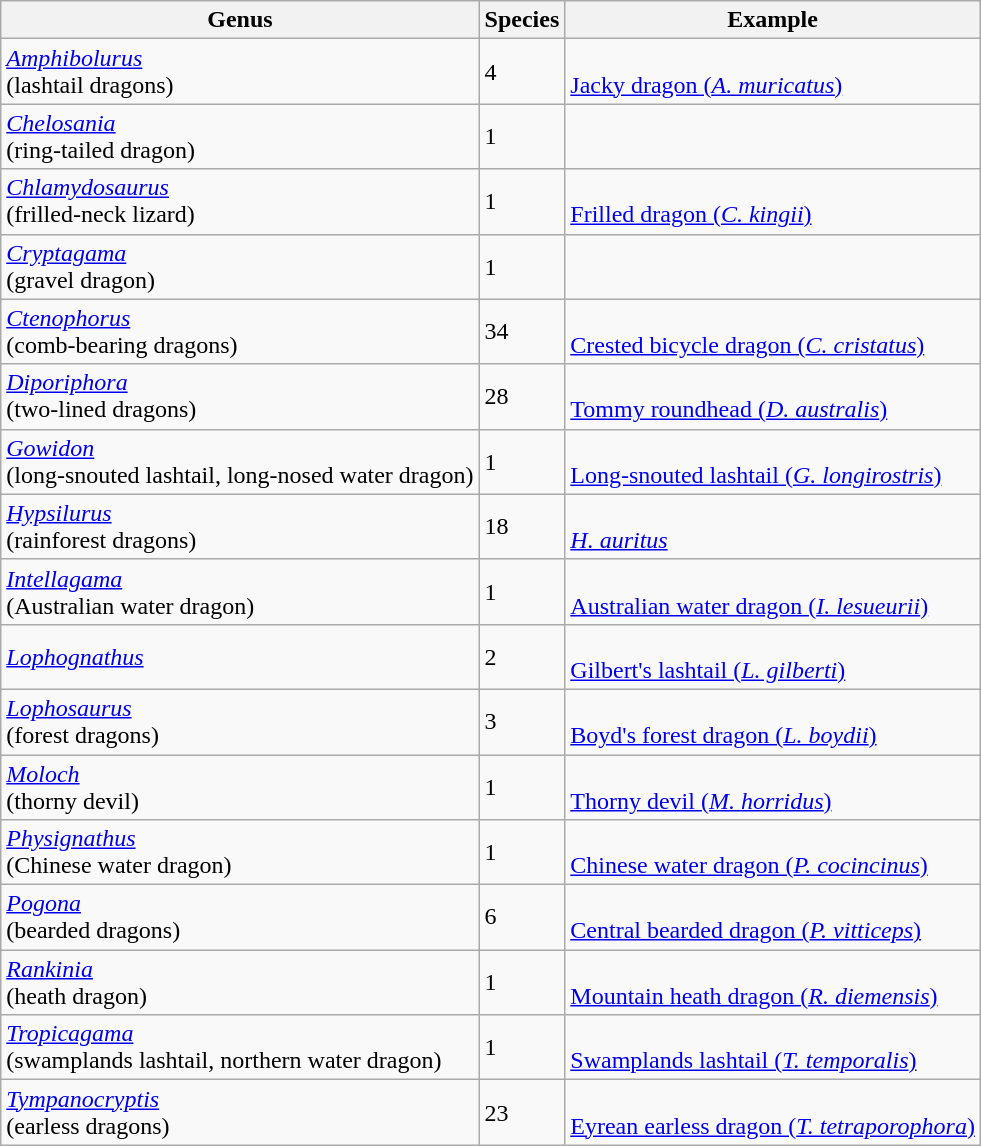<table class="wikitable sortable">
<tr>
<th>Genus</th>
<th>Species</th>
<th>Example</th>
</tr>
<tr>
<td><em><a href='#'>Amphibolurus</a></em><br>(lashtail dragons)</td>
<td>4</td>
<td><br><a href='#'>Jacky dragon (<em>A. muricatus</em>)</a></td>
</tr>
<tr>
<td><em><a href='#'>Chelosania</a></em><br>(ring-tailed dragon)</td>
<td>1</td>
<td></td>
</tr>
<tr>
<td><em><a href='#'>Chlamydosaurus</a></em><br>(frilled-neck lizard)</td>
<td>1</td>
<td><br><a href='#'>Frilled dragon (<em>C. kingii</em>)</a></td>
</tr>
<tr>
<td><em><a href='#'>Cryptagama</a></em><br>(gravel dragon)</td>
<td>1</td>
<td></td>
</tr>
<tr>
<td><em><a href='#'>Ctenophorus</a></em><br>(comb-bearing dragons)</td>
<td>34</td>
<td><br><a href='#'>Crested bicycle dragon (<em>C. cristatus</em>)</a></td>
</tr>
<tr>
<td><em><a href='#'>Diporiphora</a></em><br>(two-lined dragons)</td>
<td>28</td>
<td><br><a href='#'>Tommy roundhead (<em>D. australis</em>)</a></td>
</tr>
<tr>
<td><em><a href='#'>Gowidon</a></em><br>(long-snouted lashtail, long-nosed water dragon)</td>
<td>1</td>
<td><br><a href='#'>Long-snouted lashtail (<em>G. longirostris</em>)</a></td>
</tr>
<tr>
<td><em><a href='#'>Hypsilurus</a></em><br>(rainforest dragons)</td>
<td>18</td>
<td><br><em><a href='#'>H. auritus</a></em></td>
</tr>
<tr>
<td><em><a href='#'>Intellagama</a></em><br>(Australian water dragon)</td>
<td>1</td>
<td><br><a href='#'>Australian water dragon (<em>I. lesueurii</em>)</a></td>
</tr>
<tr>
<td><em><a href='#'>Lophognathus</a></em></td>
<td>2</td>
<td><br><a href='#'>Gilbert's lashtail (<em>L. gilberti</em>)</a></td>
</tr>
<tr>
<td><em><a href='#'>Lophosaurus</a></em><br>(forest dragons)</td>
<td>3</td>
<td><br><a href='#'>Boyd's forest dragon (<em>L. boydii</em>)</a></td>
</tr>
<tr>
<td><em><a href='#'>Moloch</a></em><br>(thorny devil)</td>
<td>1</td>
<td><br><a href='#'>Thorny devil (<em>M. horridus</em>)</a></td>
</tr>
<tr>
<td><em><a href='#'>Physignathus</a></em><br>(Chinese water dragon)</td>
<td>1</td>
<td><br><a href='#'>Chinese water dragon (<em>P. cocincinus</em>)</a></td>
</tr>
<tr>
<td><em><a href='#'>Pogona</a></em><br>(bearded dragons)</td>
<td>6</td>
<td><br><a href='#'>Central bearded dragon (<em>P. vitticeps</em>)</a></td>
</tr>
<tr>
<td><em><a href='#'>Rankinia</a></em><br>(heath dragon)</td>
<td>1</td>
<td><br><a href='#'>Mountain heath dragon (<em>R. diemensis</em>)</a></td>
</tr>
<tr>
<td><em><a href='#'>Tropicagama</a></em><br>(swamplands lashtail, northern water dragon)</td>
<td>1</td>
<td><br><a href='#'>Swamplands lashtail (<em>T. temporalis</em>)</a></td>
</tr>
<tr>
<td><em><a href='#'>Tympanocryptis</a></em><br>(earless dragons)</td>
<td>23</td>
<td><br><a href='#'>Eyrean earless dragon (<em>T. tetraporophora</em>)</a></td>
</tr>
</table>
